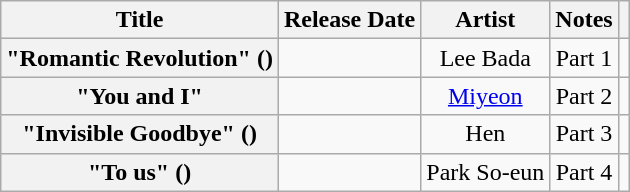<table class="wikitable plainrowheaders" style="text-align:center">
<tr>
<th scope="col">Title</th>
<th scope="col">Release Date</th>
<th scope="col">Artist</th>
<th scope="col">Notes</th>
<th scope="col"></th>
</tr>
<tr>
<th scope="row">"Romantic Revolution" ()</th>
<td></td>
<td>Lee Bada</td>
<td>Part 1</td>
<td></td>
</tr>
<tr>
<th scope="row">"You and I"</th>
<td></td>
<td><a href='#'>Miyeon</a></td>
<td>Part 2</td>
<td></td>
</tr>
<tr>
<th scope="row">"Invisible Goodbye" ()</th>
<td></td>
<td>Hen</td>
<td>Part 3</td>
<td></td>
</tr>
<tr>
<th scope="row">"To us" ()</th>
<td></td>
<td>Park So-eun</td>
<td>Part 4</td>
<td></td>
</tr>
</table>
